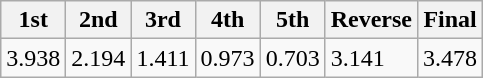<table class="wikitable">
<tr>
<th>1st</th>
<th>2nd</th>
<th>3rd</th>
<th>4th</th>
<th>5th</th>
<th>Reverse</th>
<th>Final</th>
</tr>
<tr>
<td>3.938</td>
<td>2.194</td>
<td>1.411</td>
<td>0.973</td>
<td>0.703</td>
<td>3.141</td>
<td>3.478</td>
</tr>
</table>
